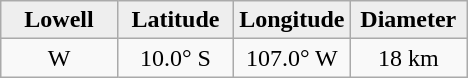<table class="wikitable">
<tr>
<th width="25%" style="background:#eeeeee;">Lowell</th>
<th width="25%" style="background:#eeeeee;">Latitude</th>
<th width="25%" style="background:#eeeeee;">Longitude</th>
<th width="25%" style="background:#eeeeee;">Diameter</th>
</tr>
<tr>
<td align="center">W</td>
<td align="center">10.0° S</td>
<td align="center">107.0° W</td>
<td align="center">18 km</td>
</tr>
</table>
